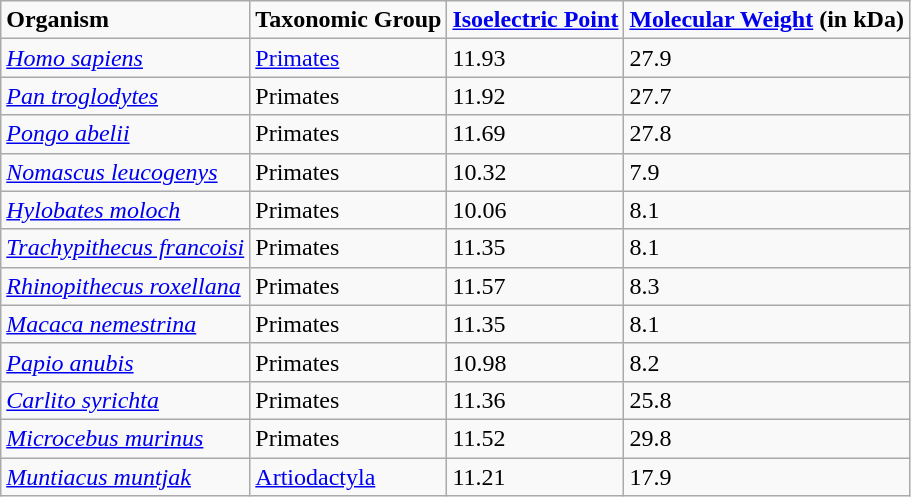<table class="wikitable">
<tr>
<td><strong>Organism</strong></td>
<td><strong>Taxonomic  Group</strong></td>
<td><strong><a href='#'>Isoelectric Point</a></strong></td>
<td><strong><a href='#'>Molecular Weight</a> (in kDa)</strong></td>
</tr>
<tr>
<td><em><a href='#'>Homo sapiens</a></em></td>
<td><a href='#'>Primates</a></td>
<td>11.93</td>
<td>27.9</td>
</tr>
<tr>
<td><em><a href='#'>Pan troglodytes</a></em></td>
<td>Primates</td>
<td>11.92</td>
<td>27.7</td>
</tr>
<tr>
<td><em><a href='#'>Pongo abelii</a></em></td>
<td>Primates</td>
<td>11.69</td>
<td>27.8</td>
</tr>
<tr>
<td><em><a href='#'>Nomascus leucogenys</a></em></td>
<td>Primates</td>
<td>10.32</td>
<td>7.9</td>
</tr>
<tr>
<td><em><a href='#'>Hylobates moloch</a></em></td>
<td>Primates</td>
<td>10.06</td>
<td>8.1</td>
</tr>
<tr>
<td><em><a href='#'>Trachypithecus francoisi</a></em></td>
<td>Primates</td>
<td>11.35</td>
<td>8.1</td>
</tr>
<tr>
<td><em><a href='#'>Rhinopithecus roxellana</a></em></td>
<td>Primates</td>
<td>11.57</td>
<td>8.3</td>
</tr>
<tr>
<td><em><a href='#'>Macaca nemestrina</a></em></td>
<td>Primates</td>
<td>11.35</td>
<td>8.1</td>
</tr>
<tr>
<td><em><a href='#'>Papio anubis</a></em></td>
<td>Primates</td>
<td>10.98</td>
<td>8.2</td>
</tr>
<tr>
<td><em><a href='#'>Carlito syrichta</a></em></td>
<td>Primates</td>
<td>11.36</td>
<td>25.8</td>
</tr>
<tr>
<td><em><a href='#'>Microcebus murinus</a></em></td>
<td>Primates</td>
<td>11.52</td>
<td>29.8</td>
</tr>
<tr>
<td><em><a href='#'>Muntiacus muntjak</a></em></td>
<td><a href='#'>Artiodactyla</a></td>
<td>11.21</td>
<td>17.9</td>
</tr>
</table>
